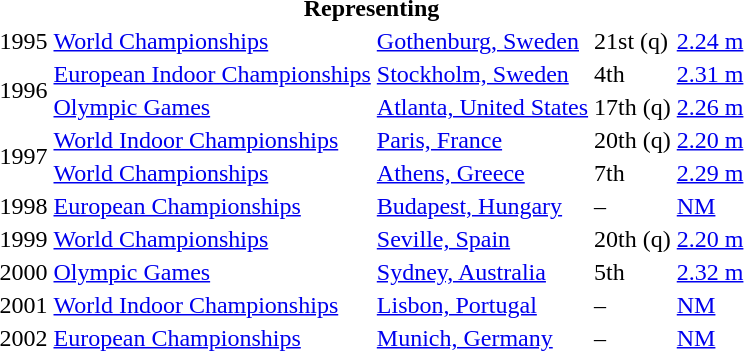<table>
<tr>
<th colspan="5">Representing </th>
</tr>
<tr>
<td>1995</td>
<td><a href='#'>World Championships</a></td>
<td><a href='#'>Gothenburg, Sweden</a></td>
<td>21st (q)</td>
<td><a href='#'>2.24 m</a></td>
</tr>
<tr>
<td rowspan=2>1996</td>
<td><a href='#'>European Indoor Championships</a></td>
<td><a href='#'>Stockholm, Sweden</a></td>
<td>4th</td>
<td><a href='#'>2.31 m</a></td>
</tr>
<tr>
<td><a href='#'>Olympic Games</a></td>
<td><a href='#'>Atlanta, United States</a></td>
<td>17th (q)</td>
<td><a href='#'>2.26 m</a></td>
</tr>
<tr>
<td rowspan=2>1997</td>
<td><a href='#'>World Indoor Championships</a></td>
<td><a href='#'>Paris, France</a></td>
<td>20th (q)</td>
<td><a href='#'>2.20 m</a></td>
</tr>
<tr>
<td><a href='#'>World Championships</a></td>
<td><a href='#'>Athens, Greece</a></td>
<td>7th</td>
<td><a href='#'>2.29 m</a></td>
</tr>
<tr>
<td>1998</td>
<td><a href='#'>European Championships</a></td>
<td><a href='#'>Budapest, Hungary</a></td>
<td>–</td>
<td><a href='#'>NM</a></td>
</tr>
<tr>
<td>1999</td>
<td><a href='#'>World Championships</a></td>
<td><a href='#'>Seville, Spain</a></td>
<td>20th (q)</td>
<td><a href='#'>2.20 m</a></td>
</tr>
<tr>
<td>2000</td>
<td><a href='#'>Olympic Games</a></td>
<td><a href='#'>Sydney, Australia</a></td>
<td>5th</td>
<td><a href='#'>2.32 m</a></td>
</tr>
<tr>
<td>2001</td>
<td><a href='#'>World Indoor Championships</a></td>
<td><a href='#'>Lisbon, Portugal</a></td>
<td>–</td>
<td><a href='#'>NM</a></td>
</tr>
<tr>
<td>2002</td>
<td><a href='#'>European Championships</a></td>
<td><a href='#'>Munich, Germany</a></td>
<td>–</td>
<td><a href='#'>NM</a></td>
</tr>
</table>
